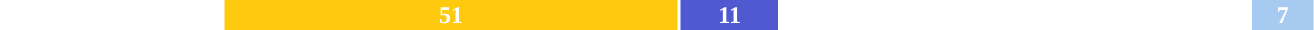<table style="width:80%; text-align:center;">
<tr style="color:white;">
<td style="background:"><strong>91</strong></td>
<td style="background:#ffc90e; width:30.36%;"><strong>51</strong></td>
<td style="background:#5159d0; width:6.5%;"><strong>11</strong></td>
<td style="background:"><strong>4</strong></td>
<td style="background:"><strong>4</strong></td>
<td style="background:#a6caf0; width:4.16%;"><strong>7</strong></td>
</tr>
<tr>
<td></td>
<td></td>
<td></td>
<td></td>
<td></td>
<td></td>
</tr>
</table>
